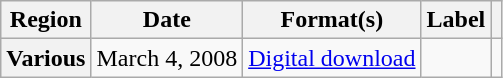<table class="wikitable plainrowheaders">
<tr>
<th scope="col">Region</th>
<th scope="col">Date</th>
<th scope="col">Format(s)</th>
<th scope="col">Label</th>
<th scope="col"></th>
</tr>
<tr>
<th scope="row">Various</th>
<td>March 4, 2008</td>
<td><a href='#'>Digital download</a></td>
<td></td>
<td align="center"></td>
</tr>
</table>
